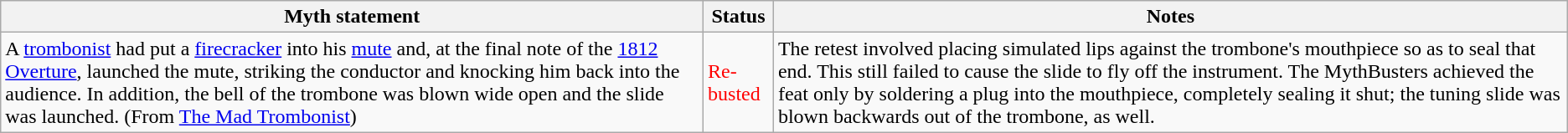<table class="wikitable plainrowheaders">
<tr>
<th>Myth statement</th>
<th>Status</th>
<th>Notes</th>
</tr>
<tr>
<td>A <a href='#'>trombonist</a> had put a <a href='#'>firecracker</a> into his <a href='#'>mute</a> and, at the final note of the <a href='#'>1812 Overture</a>, launched the mute, striking the conductor and knocking him back into the audience. In addition, the bell of the trombone was blown wide open and the slide was launched. (From <a href='#'>The Mad Trombonist</a>)</td>
<td style="color:red">Re-busted</td>
<td>The retest involved placing simulated lips against the trombone's mouthpiece so as to seal that end. This still failed to cause the slide to fly off the instrument. The MythBusters achieved the feat only by soldering a plug into the mouthpiece, completely sealing it shut; the tuning slide was blown backwards out of the trombone, as well.</td>
</tr>
</table>
